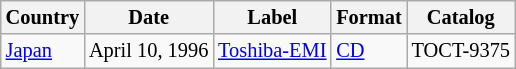<table class="wikitable" style="font-size:85%;">
<tr>
<th>Country</th>
<th>Date</th>
<th>Label</th>
<th>Format</th>
<th>Catalog</th>
</tr>
<tr>
<td><a href='#'>Japan</a></td>
<td>April 10, 1996</td>
<td><a href='#'>Toshiba-EMI</a></td>
<td><a href='#'>CD</a></td>
<td>TOCT-9375</td>
</tr>
</table>
